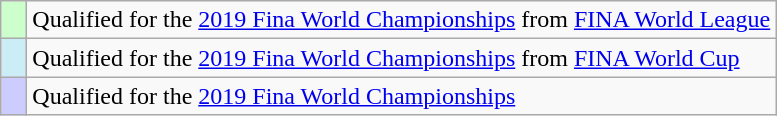<table class="wikitable">
<tr>
<td width=10px bgcolor=#ccffcc></td>
<td>Qualified for the <a href='#'>2019 Fina World Championships</a> from <a href='#'>FINA World League</a></td>
</tr>
<tr>
<td width=10px bgcolor=#cbedf6></td>
<td>Qualified for the <a href='#'>2019 Fina World Championships</a> from <a href='#'>FINA World Cup</a></td>
</tr>
<tr>
<td width=10px bgcolor=#ccccff></td>
<td>Qualified for the <a href='#'>2019 Fina World Championships</a></td>
</tr>
</table>
